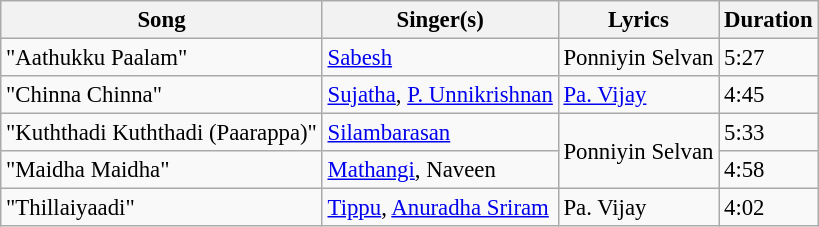<table class="wikitable" style="font-size:95%;">
<tr>
<th>Song</th>
<th>Singer(s)</th>
<th>Lyrics</th>
<th>Duration</th>
</tr>
<tr>
<td>"Aathukku Paalam"</td>
<td><a href='#'>Sabesh</a></td>
<td>Ponniyin Selvan</td>
<td>5:27</td>
</tr>
<tr>
<td>"Chinna Chinna"</td>
<td><a href='#'>Sujatha</a>, <a href='#'>P. Unnikrishnan</a></td>
<td><a href='#'>Pa. Vijay</a></td>
<td>4:45</td>
</tr>
<tr>
<td>"Kuththadi Kuththadi (Paarappa)"</td>
<td><a href='#'>Silambarasan</a></td>
<td rowspan="2">Ponniyin Selvan</td>
<td>5:33</td>
</tr>
<tr>
<td>"Maidha Maidha"</td>
<td><a href='#'>Mathangi</a>, Naveen</td>
<td>4:58</td>
</tr>
<tr>
<td>"Thillaiyaadi"</td>
<td><a href='#'>Tippu</a>, <a href='#'>Anuradha Sriram</a></td>
<td>Pa. Vijay</td>
<td>4:02</td>
</tr>
</table>
